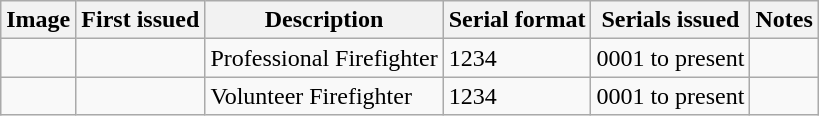<table class="wikitable">
<tr>
<th>Image</th>
<th>First issued</th>
<th>Description</th>
<th>Serial format</th>
<th>Serials issued</th>
<th>Notes</th>
</tr>
<tr>
<td></td>
<td></td>
<td>Professional Firefighter</td>
<td>1234</td>
<td>0001 to present</td>
<td></td>
</tr>
<tr>
<td></td>
<td></td>
<td>Volunteer Firefighter</td>
<td>1234</td>
<td>0001 to present</td>
<td></td>
</tr>
</table>
